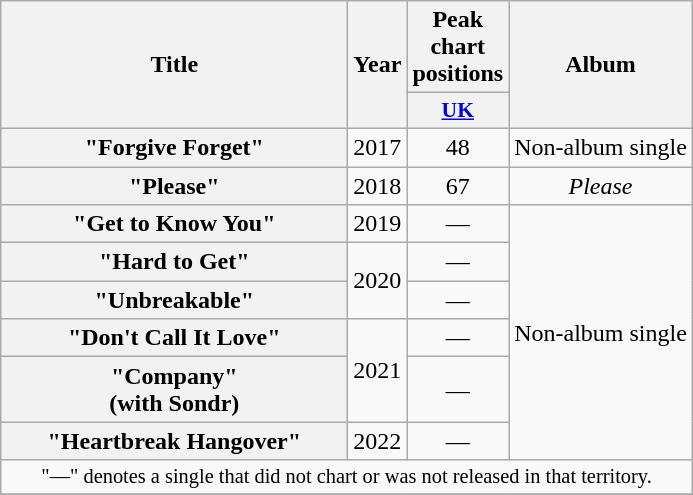<table class="wikitable plainrowheaders" style="text-align:center;">
<tr>
<th scope="col" rowspan="2" style="width:14em;">Title</th>
<th scope="col" rowspan="2">Year</th>
<th scope="col" colspan="1">Peak chart positions</th>
<th scope="col" rowspan="2">Album</th>
</tr>
<tr>
<th scope="col" style="width:3em;font-size:90%;"><a href='#'>UK</a><br></th>
</tr>
<tr>
<th scope="row">"Forgive Forget"</th>
<td>2017</td>
<td>48</td>
<td>Non-album single</td>
</tr>
<tr>
<th scope="row">"Please"</th>
<td>2018</td>
<td>67</td>
<td><em>Please</em></td>
</tr>
<tr>
<th scope="row">"Get to Know You"</th>
<td>2019</td>
<td>—</td>
<td rowspan="6">Non-album single</td>
</tr>
<tr>
<th scope="row">"Hard to Get"</th>
<td rowspan="2">2020</td>
<td>—</td>
</tr>
<tr>
<th scope="row">"Unbreakable"</th>
<td>—</td>
</tr>
<tr>
<th scope="row">"Don't Call It Love"</th>
<td rowspan="2">2021</td>
<td>—</td>
</tr>
<tr>
<th scope="row">"Company"<br>(with Sondr)</th>
<td>—</td>
</tr>
<tr>
<th scope="row">"Heartbreak Hangover"</th>
<td>2022</td>
<td>—</td>
</tr>
<tr>
<td colspan="10" style="font-size:85%">"—" denotes a single that did not chart or was not released in that territory.</td>
</tr>
<tr>
</tr>
</table>
